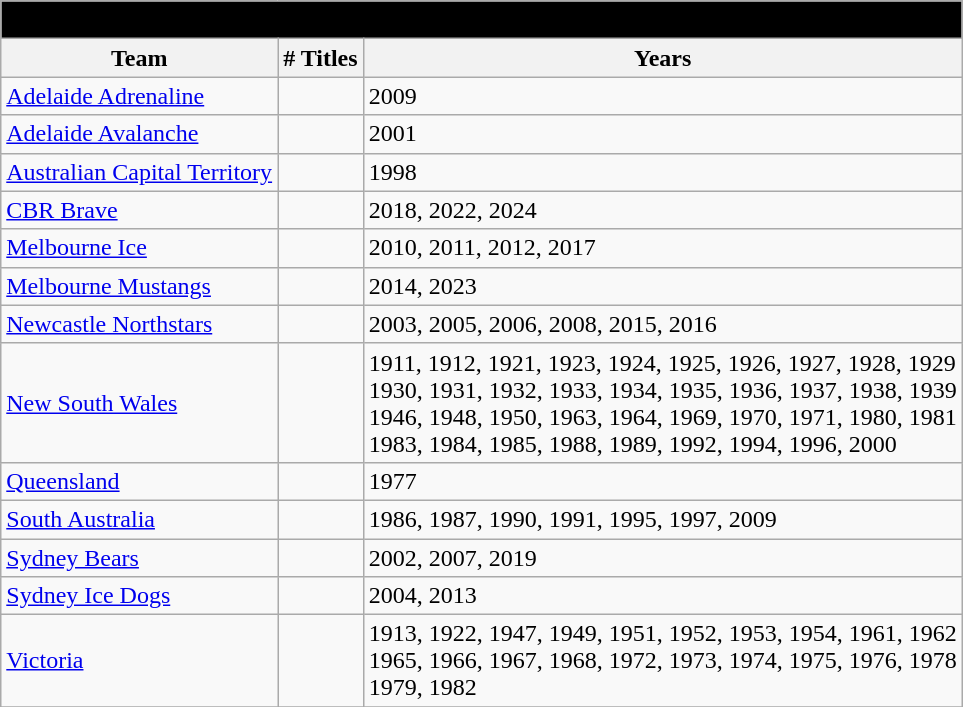<table class="wikitable sortable" style="font-size:100%">
<tr>
<th style="background:#000000;" colspan="7"><span>All-time Goodall Cup winners</span></th>
</tr>
<tr>
<th>Team</th>
<th># Titles</th>
<th>Years</th>
</tr>
<tr>
<td><a href='#'>Adelaide Adrenaline</a></td>
<td></td>
<td>2009</td>
</tr>
<tr>
<td><a href='#'>Adelaide Avalanche</a></td>
<td></td>
<td>2001</td>
</tr>
<tr>
<td><a href='#'>Australian Capital Territory</a></td>
<td></td>
<td>1998</td>
</tr>
<tr>
<td><a href='#'>CBR Brave</a></td>
<td></td>
<td>2018, 2022, 2024</td>
</tr>
<tr>
<td><a href='#'>Melbourne Ice</a></td>
<td></td>
<td>2010, 2011, 2012, 2017</td>
</tr>
<tr>
<td><a href='#'>Melbourne Mustangs</a></td>
<td></td>
<td>2014, 2023</td>
</tr>
<tr>
<td><a href='#'>Newcastle Northstars</a></td>
<td></td>
<td>2003, 2005, 2006, 2008, 2015, 2016</td>
</tr>
<tr>
<td><a href='#'>New South Wales</a></td>
<td></td>
<td>1911, 1912, 1921, 1923, 1924, 1925, 1926, 1927, 1928, 1929 <br> 1930, 1931, 1932, 1933, 1934, 1935, 1936, 1937, 1938, 1939 <br> 1946, 1948, 1950, 1963, 1964, 1969, 1970, 1971, 1980, 1981 <br> 1983, 1984, 1985, 1988, 1989, 1992, 1994, 1996, 2000</td>
</tr>
<tr>
<td><a href='#'>Queensland</a></td>
<td></td>
<td>1977</td>
</tr>
<tr>
<td><a href='#'>South Australia</a></td>
<td></td>
<td>1986, 1987, 1990, 1991, 1995, 1997, 2009</td>
</tr>
<tr>
<td><a href='#'>Sydney Bears</a></td>
<td></td>
<td>2002, 2007, 2019</td>
</tr>
<tr>
<td><a href='#'>Sydney Ice Dogs</a></td>
<td></td>
<td>2004, 2013</td>
</tr>
<tr>
<td><a href='#'>Victoria</a></td>
<td></td>
<td>1913, 1922, 1947, 1949, 1951, 1952, 1953, 1954, 1961, 1962 <br> 1965, 1966, 1967, 1968, 1972, 1973, 1974, 1975, 1976, 1978 <br> 1979, 1982</td>
</tr>
<tr>
</tr>
</table>
